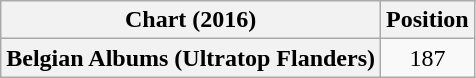<table class="wikitable plainrowheaders" style="text-align:center">
<tr>
<th scope="col">Chart (2016)</th>
<th scope="col">Position</th>
</tr>
<tr>
<th scope="row">Belgian Albums (Ultratop Flanders)</th>
<td>187</td>
</tr>
</table>
